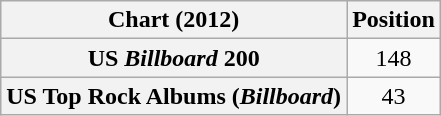<table class="wikitable sortable plainrowheaders" style="text-align:center">
<tr>
<th scope="col">Chart (2012)</th>
<th scope="col">Position</th>
</tr>
<tr>
<th scope="row">US <em>Billboard</em> 200</th>
<td>148</td>
</tr>
<tr>
<th scope="row">US Top Rock Albums (<em>Billboard</em>)</th>
<td>43</td>
</tr>
</table>
